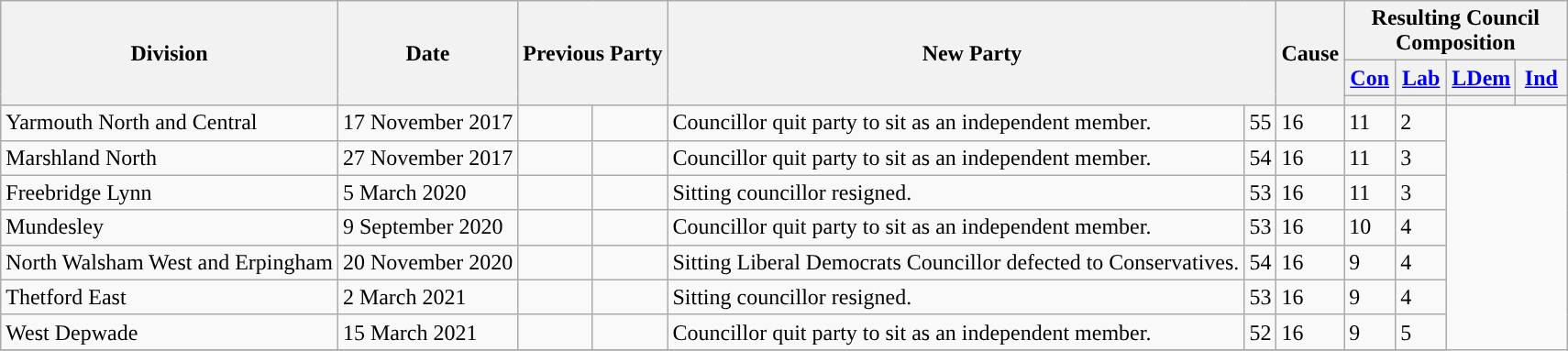<table class="wikitable">
<tr>
<th !  rowspan="3">Division</th>
<th ! rowspan="3">Date</th>
<th !  rowspan=3  colspan=2>Previous Party</th>
<th !  rowspan=3 colspan=2>New Party</th>
<th ! rowspan="3">Cause</th>
<th ! colspan="6">Resulting Council Composition</th>
</tr>
<tr>
<th style="width:30px;" class="unsortable"><a href='#'>Con</a></th>
<th style="width:30px;" class="unsortable"><a href='#'>Lab</a></th>
<th style="width:30px;" class="unsortable"><a href='#'>LDem</a></th>
<th style="width:30px;" class="unsortable"><a href='#'>Ind</a></th>
</tr>
<tr>
<th class="unsortable" style="color:inherit;background:"></th>
<th class="unsortable" style="color:inherit;background:"></th>
<th class="unsortable" style="color:inherit;background:"></th>
<th class="unsortable" style="color:inherit;background:"></th>
</tr>
<tr>
<td>Yarmouth North and Central</td>
<td>17 November 2017</td>
<td></td>
<td></td>
<td>Councillor quit party to sit as an independent member.</td>
<td>55</td>
<td>16</td>
<td>11</td>
<td>2</td>
</tr>
<tr>
<td>Marshland North</td>
<td>27 November 2017</td>
<td></td>
<td></td>
<td>Councillor quit party to sit as an independent member.</td>
<td>54</td>
<td>16</td>
<td>11</td>
<td>3</td>
</tr>
<tr>
<td>Freebridge Lynn</td>
<td>5 March 2020</td>
<td></td>
<td></td>
<td>Sitting councillor resigned.</td>
<td>53</td>
<td>16</td>
<td>11</td>
<td>3</td>
</tr>
<tr>
<td>Mundesley</td>
<td>9 September 2020</td>
<td></td>
<td></td>
<td>Councillor quit party to sit as an independent member.</td>
<td>53</td>
<td>16</td>
<td>10</td>
<td>4</td>
</tr>
<tr>
<td>North Walsham West and Erpingham</td>
<td>20 November 2020</td>
<td></td>
<td></td>
<td>Sitting Liberal Democrats Councillor defected to Conservatives.</td>
<td>54</td>
<td>16</td>
<td>9</td>
<td>4</td>
</tr>
<tr>
<td>Thetford East</td>
<td>2 March 2021</td>
<td></td>
<td></td>
<td>Sitting councillor resigned.</td>
<td>53</td>
<td>16</td>
<td>9</td>
<td>4</td>
</tr>
<tr>
<td>West Depwade</td>
<td>15 March 2021</td>
<td></td>
<td></td>
<td>Councillor quit party to sit as an independent member.</td>
<td>52</td>
<td>16</td>
<td>9</td>
<td>5</td>
</tr>
<tr>
</tr>
</table>
